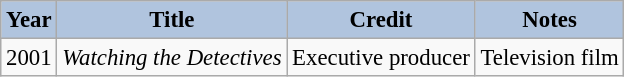<table class="wikitable" style="font-size:95%;">
<tr>
<th style="background:#B0C4DE;">Year</th>
<th style="background:#B0C4DE;">Title</th>
<th style="background:#B0C4DE;">Credit</th>
<th style="background:#B0C4DE;">Notes</th>
</tr>
<tr>
<td>2001</td>
<td><em>Watching the Detectives</em></td>
<td>Executive producer</td>
<td>Television film</td>
</tr>
</table>
